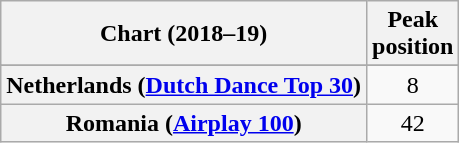<table class="wikitable sortable plainrowheaders" style="text-align:center">
<tr>
<th>Chart (2018–19)</th>
<th>Peak<br>position</th>
</tr>
<tr>
</tr>
<tr>
</tr>
<tr>
</tr>
<tr>
<th scope="row">Netherlands (<a href='#'>Dutch Dance Top 30</a>)</th>
<td>8</td>
</tr>
<tr>
<th scope="row">Romania (<a href='#'>Airplay 100</a>)</th>
<td>42</td>
</tr>
</table>
